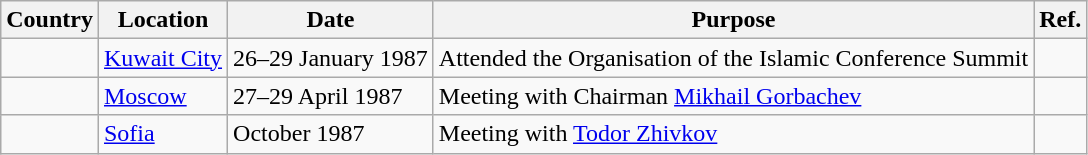<table class="wikitable">
<tr>
<th>Country</th>
<th>Location</th>
<th>Date</th>
<th>Purpose</th>
<th>Ref.</th>
</tr>
<tr>
<td></td>
<td><a href='#'>Kuwait City</a></td>
<td>26–29 January 1987</td>
<td>Attended the Organisation of the Islamic Conference Summit</td>
<td></td>
</tr>
<tr>
<td></td>
<td><a href='#'>Moscow</a></td>
<td>27–29 April 1987</td>
<td>Meeting with Chairman <a href='#'>Mikhail Gorbachev</a></td>
<td></td>
</tr>
<tr>
<td></td>
<td><a href='#'>Sofia</a></td>
<td>October 1987</td>
<td>Meeting with <a href='#'>Todor Zhivkov</a></td>
<td></td>
</tr>
</table>
